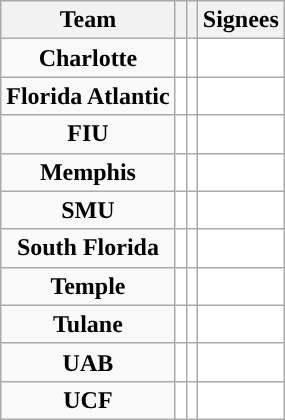<table class="wikitable">
<tr>
<th>Team</th>
<th></th>
<th></th>
<th>Signees</th>
</tr>
<tr style="text-align:center;">
<td><strong>Charlotte</strong></td>
<td style="text-align:center; background:white"></td>
<td style="text-align:center; background:white"></td>
<td style="text-align:center; background:white"></td>
</tr>
<tr style="text-align:center;">
<td><strong>Florida Atlantic</strong></td>
<td style="text-align:center; background:white"></td>
<td style="text-align:center; background:white"></td>
<td style="text-align:center; background:white"></td>
</tr>
<tr style="text-align:center;">
<td><strong>FIU</strong></td>
<td style="text-align:center; background:white"></td>
<td style="text-align:center; background:white"></td>
<td style="text-align:center; background:white"></td>
</tr>
<tr style="text-align:center;">
<td><strong>Memphis</strong></td>
<td style="text-align:center; background:white"></td>
<td style="text-align:center; background:white"></td>
<td style="text-align:center; background:white"></td>
</tr>
<tr style="text-align:center;">
<td><strong>SMU</strong></td>
<td style="text-align:center; background:white"></td>
<td style="text-align:center; background:white"></td>
<td style="text-align:center; background:white"></td>
</tr>
<tr style="text-align:center;">
<td><strong>South Florida</strong></td>
<td style="text-align:center; background:white"></td>
<td style="text-align:center; background:white"></td>
<td style="text-align:center; background:white"></td>
</tr>
<tr style="text-align:center;">
<td><strong>Temple</strong></td>
<td style="text-align:center; background:white"></td>
<td style="text-align:center; background:white"></td>
<td style="text-align:center; background:white"></td>
</tr>
<tr style="text-align:center;">
<td><strong>Tulane</strong></td>
<td style="text-align:center; background:white"></td>
<td style="text-align:center; background:white"></td>
<td style="text-align:center; background:white"></td>
</tr>
<tr style="text-align:center;">
<td><strong>UAB</strong></td>
<td style="text-align:center; background:white"></td>
<td style="text-align:center; background:white"></td>
<td style="text-align:center; background:white"></td>
</tr>
<tr style="text-align:center;">
<td><strong>UCF</strong></td>
<td style="text-align:center; background:white"></td>
<td style="text-align:center; background:white"></td>
<td style="text-align:center; background:white"></td>
</tr>
</table>
